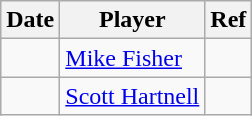<table class="wikitable">
<tr>
<th>Date</th>
<th>Player</th>
<th>Ref</th>
</tr>
<tr>
<td></td>
<td><a href='#'>Mike Fisher</a></td>
<td></td>
</tr>
<tr>
<td></td>
<td><a href='#'>Scott Hartnell</a></td>
<td></td>
</tr>
</table>
